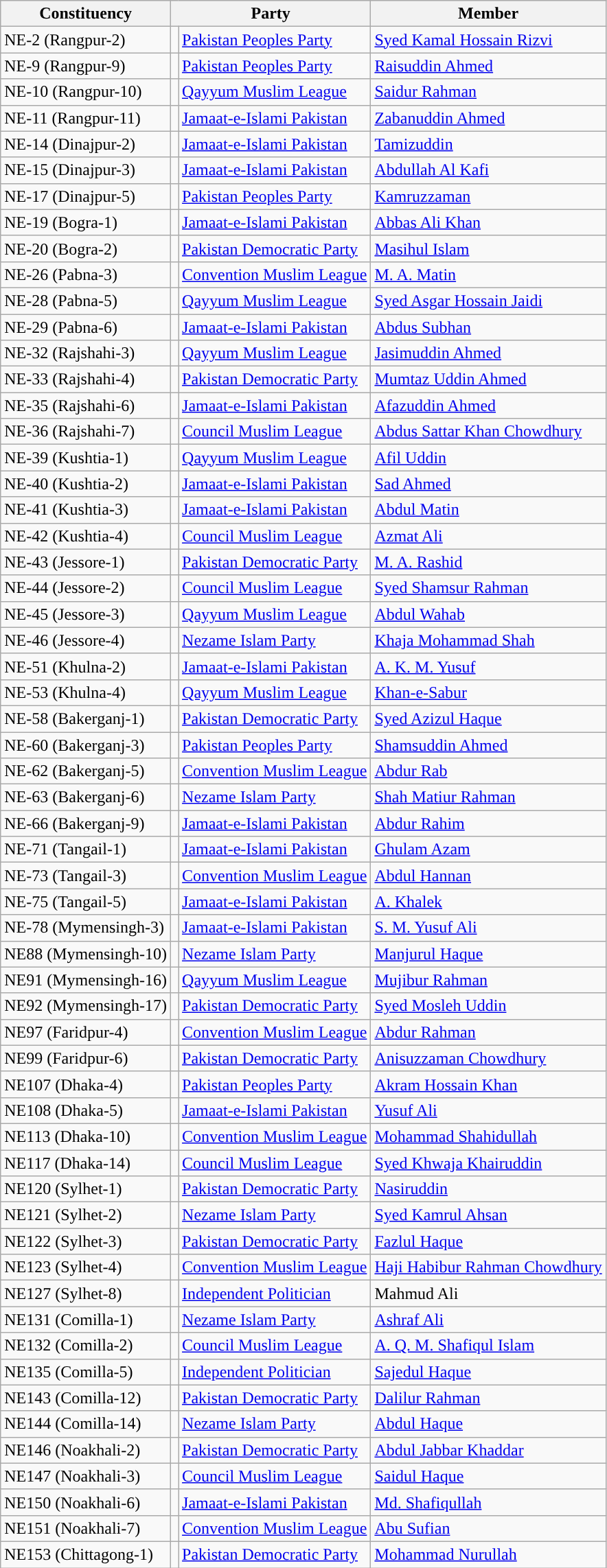<table class="wikitable sortable">
<tr>
<th>Constituency</th>
<th colspan="2">Party</th>
<th>Member</th>
</tr>
<tr>
<td>NE-2 (Rangpur-2)</td>
<td></td>
<td><a href='#'>Pakistan Peoples Party</a></td>
<td><a href='#'>Syed Kamal Hossain Rizvi</a></td>
</tr>
<tr>
<td>NE-9 (Rangpur-9)</td>
<td></td>
<td><a href='#'>Pakistan Peoples Party</a></td>
<td><a href='#'>Raisuddin Ahmed</a></td>
</tr>
<tr>
<td>NE-10 (Rangpur-10)</td>
<td></td>
<td><a href='#'>Qayyum Muslim League</a></td>
<td><a href='#'>Saidur Rahman</a></td>
</tr>
<tr>
<td>NE-11 (Rangpur-11)</td>
<td></td>
<td><a href='#'>Jamaat-e-Islami Pakistan</a></td>
<td><a href='#'>Zabanuddin Ahmed</a></td>
</tr>
<tr>
<td>NE-14 (Dinajpur-2)</td>
<td></td>
<td><a href='#'>Jamaat-e-Islami Pakistan</a></td>
<td><a href='#'>Tamizuddin</a></td>
</tr>
<tr>
<td>NE-15 (Dinajpur-3)</td>
<td></td>
<td><a href='#'>Jamaat-e-Islami Pakistan</a></td>
<td><a href='#'>Abdullah Al Kafi</a></td>
</tr>
<tr>
<td>NE-17 (Dinajpur-5)</td>
<td></td>
<td><a href='#'>Pakistan Peoples Party</a></td>
<td><a href='#'>Kamruzzaman</a></td>
</tr>
<tr>
<td>NE-19 (Bogra-1)</td>
<td></td>
<td><a href='#'>Jamaat-e-Islami Pakistan</a></td>
<td><a href='#'>Abbas Ali Khan</a></td>
</tr>
<tr>
<td>NE-20 (Bogra-2)</td>
<td></td>
<td><a href='#'>Pakistan Democratic Party</a></td>
<td><a href='#'>Masihul Islam</a></td>
</tr>
<tr>
<td>NE-26 (Pabna-3)</td>
<td></td>
<td><a href='#'>Convention Muslim League</a></td>
<td><a href='#'>M. A. Matin</a></td>
</tr>
<tr>
<td>NE-28 (Pabna-5)</td>
<td></td>
<td><a href='#'>Qayyum Muslim League</a></td>
<td><a href='#'>Syed Asgar Hossain Jaidi</a></td>
</tr>
<tr>
<td>NE-29 (Pabna-6)</td>
<td></td>
<td><a href='#'>Jamaat-e-Islami Pakistan</a></td>
<td><a href='#'>Abdus Subhan</a></td>
</tr>
<tr>
<td>NE-32 (Rajshahi-3)</td>
<td></td>
<td><a href='#'>Qayyum Muslim League</a></td>
<td><a href='#'>Jasimuddin Ahmed</a></td>
</tr>
<tr>
<td>NE-33 (Rajshahi-4)</td>
<td></td>
<td><a href='#'>Pakistan Democratic Party</a></td>
<td><a href='#'>Mumtaz Uddin Ahmed</a></td>
</tr>
<tr>
<td>NE-35 (Rajshahi-6)</td>
<td></td>
<td><a href='#'>Jamaat-e-Islami Pakistan</a></td>
<td><a href='#'>Afazuddin Ahmed</a></td>
</tr>
<tr>
<td>NE-36 (Rajshahi-7)</td>
<td></td>
<td><a href='#'>Council Muslim League</a></td>
<td><a href='#'>Abdus Sattar Khan Chowdhury</a></td>
</tr>
<tr>
<td>NE-39 (Kushtia-1)</td>
<td></td>
<td><a href='#'>Qayyum Muslim League</a></td>
<td><a href='#'>Afil Uddin</a></td>
</tr>
<tr>
<td>NE-40 (Kushtia-2)</td>
<td></td>
<td><a href='#'>Jamaat-e-Islami Pakistan</a></td>
<td><a href='#'>Sad Ahmed</a></td>
</tr>
<tr>
<td>NE-41 (Kushtia-3)</td>
<td></td>
<td><a href='#'>Jamaat-e-Islami Pakistan</a></td>
<td><a href='#'>Abdul Matin</a></td>
</tr>
<tr>
<td>NE-42 (Kushtia-4)</td>
<td></td>
<td><a href='#'>Council Muslim League</a></td>
<td><a href='#'>Azmat Ali</a></td>
</tr>
<tr>
<td>NE-43 (Jessore-1)</td>
<td></td>
<td><a href='#'>Pakistan Democratic Party</a></td>
<td><a href='#'>M. A. Rashid</a></td>
</tr>
<tr>
<td>NE-44 (Jessore-2)</td>
<td></td>
<td><a href='#'>Council Muslim League</a></td>
<td><a href='#'>Syed Shamsur Rahman</a></td>
</tr>
<tr>
<td>NE-45 (Jessore-3)</td>
<td></td>
<td><a href='#'>Qayyum Muslim League</a></td>
<td><a href='#'>Abdul Wahab</a></td>
</tr>
<tr>
<td>NE-46 (Jessore-4)</td>
<td></td>
<td><a href='#'>Nezame Islam Party</a></td>
<td><a href='#'>Khaja Mohammad Shah</a></td>
</tr>
<tr>
<td>NE-51 (Khulna-2)</td>
<td></td>
<td><a href='#'>Jamaat-e-Islami Pakistan</a></td>
<td><a href='#'>A. K. M. Yusuf</a></td>
</tr>
<tr>
<td>NE-53 (Khulna-4)</td>
<td></td>
<td><a href='#'>Qayyum Muslim League</a></td>
<td><a href='#'>Khan-e-Sabur</a></td>
</tr>
<tr>
<td>NE-58 (Bakerganj-1)</td>
<td></td>
<td><a href='#'>Pakistan Democratic Party</a></td>
<td><a href='#'>Syed Azizul Haque</a></td>
</tr>
<tr>
<td>NE-60 (Bakerganj-3)</td>
<td></td>
<td><a href='#'>Pakistan Peoples Party</a></td>
<td><a href='#'>Shamsuddin Ahmed</a></td>
</tr>
<tr>
<td>NE-62 (Bakerganj-5)</td>
<td></td>
<td><a href='#'>Convention Muslim League</a></td>
<td><a href='#'>Abdur Rab</a></td>
</tr>
<tr>
<td>NE-63 (Bakerganj-6)</td>
<td></td>
<td><a href='#'>Nezame Islam Party</a></td>
<td><a href='#'>Shah Matiur Rahman</a></td>
</tr>
<tr>
<td>NE-66 (Bakerganj-9)</td>
<td></td>
<td><a href='#'>Jamaat-e-Islami Pakistan</a></td>
<td><a href='#'>Abdur Rahim</a></td>
</tr>
<tr>
<td>NE-71 (Tangail-1)</td>
<td></td>
<td><a href='#'>Jamaat-e-Islami Pakistan</a></td>
<td><a href='#'>Ghulam Azam</a></td>
</tr>
<tr>
<td>NE-73 (Tangail-3)</td>
<td></td>
<td><a href='#'>Convention Muslim League</a></td>
<td><a href='#'>Abdul Hannan</a></td>
</tr>
<tr>
<td>NE-75 (Tangail-5)</td>
<td></td>
<td><a href='#'>Jamaat-e-Islami Pakistan</a></td>
<td><a href='#'>A. Khalek</a></td>
</tr>
<tr>
<td>NE-78 (Mymensingh-3)</td>
<td></td>
<td><a href='#'>Jamaat-e-Islami Pakistan</a></td>
<td><a href='#'>S. M. Yusuf Ali</a></td>
</tr>
<tr>
<td>NE88 (Mymensingh-10)</td>
<td></td>
<td><a href='#'>Nezame Islam Party</a></td>
<td><a href='#'>Manjurul Haque</a></td>
</tr>
<tr>
<td>NE91 (Mymensingh-16)</td>
<td></td>
<td><a href='#'>Qayyum Muslim League</a></td>
<td><a href='#'>Mujibur Rahman</a></td>
</tr>
<tr>
<td>NE92 (Mymensingh-17)</td>
<td></td>
<td><a href='#'>Pakistan Democratic Party</a></td>
<td><a href='#'>Syed Mosleh Uddin</a></td>
</tr>
<tr>
<td>NE97 (Faridpur-4)</td>
<td></td>
<td><a href='#'>Convention Muslim League</a></td>
<td><a href='#'>Abdur Rahman</a></td>
</tr>
<tr>
<td>NE99 (Faridpur-6)</td>
<td></td>
<td><a href='#'>Pakistan Democratic Party</a></td>
<td><a href='#'>Anisuzzaman Chowdhury</a></td>
</tr>
<tr>
<td>NE107 (Dhaka-4)</td>
<td></td>
<td><a href='#'>Pakistan Peoples Party</a></td>
<td><a href='#'>Akram Hossain Khan</a></td>
</tr>
<tr>
<td>NE108 (Dhaka-5)</td>
<td></td>
<td><a href='#'>Jamaat-e-Islami Pakistan</a></td>
<td><a href='#'>Yusuf Ali</a></td>
</tr>
<tr>
<td>NE113 (Dhaka-10)</td>
<td></td>
<td><a href='#'>Convention Muslim League</a></td>
<td><a href='#'>Mohammad Shahidullah</a></td>
</tr>
<tr>
<td>NE117 (Dhaka-14)</td>
<td></td>
<td><a href='#'>Council Muslim League</a></td>
<td><a href='#'>Syed Khwaja Khairuddin</a></td>
</tr>
<tr>
<td>NE120 (Sylhet-1)</td>
<td></td>
<td><a href='#'>Pakistan Democratic Party</a></td>
<td><a href='#'>Nasiruddin</a></td>
</tr>
<tr>
<td>NE121 (Sylhet-2)</td>
<td></td>
<td><a href='#'>Nezame Islam Party</a></td>
<td><a href='#'>Syed Kamrul Ahsan</a></td>
</tr>
<tr>
<td>NE122 (Sylhet-3)</td>
<td></td>
<td><a href='#'>Pakistan Democratic Party</a></td>
<td><a href='#'>Fazlul Haque</a></td>
</tr>
<tr>
<td>NE123 (Sylhet-4)</td>
<td></td>
<td><a href='#'>Convention Muslim League</a></td>
<td><a href='#'>Haji Habibur Rahman Chowdhury</a></td>
</tr>
<tr>
<td>NE127 (Sylhet-8)</td>
<td></td>
<td><a href='#'>Independent Politician</a></td>
<td>Mahmud Ali</td>
</tr>
<tr>
<td>NE131 (Comilla-1)</td>
<td></td>
<td><a href='#'>Nezame Islam Party</a></td>
<td><a href='#'>Ashraf Ali</a></td>
</tr>
<tr>
<td>NE132 (Comilla-2)</td>
<td></td>
<td><a href='#'>Council Muslim League</a></td>
<td><a href='#'>A. Q. M. Shafiqul Islam</a></td>
</tr>
<tr>
<td>NE135 (Comilla-5)</td>
<td></td>
<td><a href='#'>Independent Politician</a></td>
<td><a href='#'>Sajedul Haque</a></td>
</tr>
<tr>
<td>NE143 (Comilla-12)</td>
<td></td>
<td><a href='#'>Pakistan Democratic Party</a></td>
<td><a href='#'>Dalilur Rahman</a></td>
</tr>
<tr>
<td>NE144 (Comilla-14)</td>
<td></td>
<td><a href='#'>Nezame Islam Party</a></td>
<td><a href='#'>Abdul Haque</a></td>
</tr>
<tr>
<td>NE146 (Noakhali-2)</td>
<td></td>
<td><a href='#'>Pakistan Democratic Party</a></td>
<td><a href='#'>Abdul Jabbar Khaddar</a></td>
</tr>
<tr>
<td>NE147 (Noakhali-3)</td>
<td></td>
<td><a href='#'>Council Muslim League</a></td>
<td><a href='#'>Saidul Haque</a></td>
</tr>
<tr>
<td>NE150 (Noakhali-6)</td>
<td></td>
<td><a href='#'>Jamaat-e-Islami Pakistan</a></td>
<td><a href='#'>Md. Shafiqullah</a></td>
</tr>
<tr>
<td>NE151 (Noakhali-7)</td>
<td></td>
<td><a href='#'>Convention Muslim League</a></td>
<td><a href='#'>Abu Sufian</a></td>
</tr>
<tr>
<td>NE153 (Chittagong-1)</td>
<td></td>
<td><a href='#'>Pakistan Democratic Party</a></td>
<td><a href='#'>Mohammad Nurullah</a></td>
</tr>
</table>
